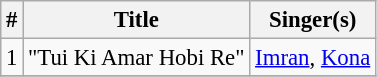<table class="wikitable" style="font-size:95%;">
<tr>
<th>#</th>
<th>Title</th>
<th>Singer(s)</th>
</tr>
<tr>
<td>1</td>
<td>"Tui Ki Amar Hobi Re"</td>
<td><a href='#'>Imran</a>, <a href='#'>Kona</a></td>
</tr>
<tr>
</tr>
</table>
